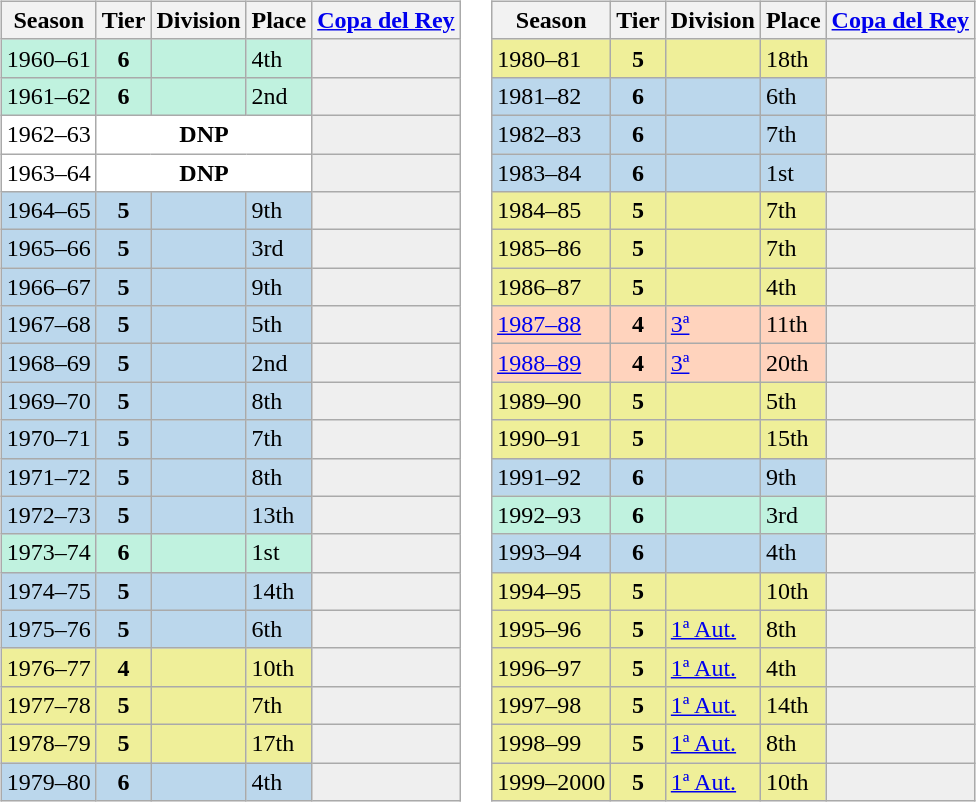<table>
<tr>
<td valign="top" width=0%><br><table class="wikitable">
<tr style="background:#f0f6fa;">
<th>Season</th>
<th>Tier</th>
<th>Division</th>
<th>Place</th>
<th><a href='#'>Copa del Rey</a></th>
</tr>
<tr>
<td style="background:#C0F2DF;">1960–61</td>
<th style="background:#C0F2DF;">6</th>
<td style="background:#C0F2DF;"></td>
<td style="background:#C0F2DF;">4th</td>
<th style="background:#efefef;"></th>
</tr>
<tr>
<td style="background:#C0F2DF;">1961–62</td>
<th style="background:#C0F2DF;">6</th>
<td style="background:#C0F2DF;"></td>
<td style="background:#C0F2DF;">2nd</td>
<th style="background:#efefef;"></th>
</tr>
<tr>
<td style="background:#FFFFFF;">1962–63</td>
<th style="background:#FFFFFF;" colspan="3">DNP</th>
<th style="background:#EFEFEF;"></th>
</tr>
<tr>
<td style="background:#FFFFFF;">1963–64</td>
<th style="background:#FFFFFF;" colspan="3">DNP</th>
<th style="background:#EFEFEF;"></th>
</tr>
<tr>
<td style="background:#BBD7EC;">1964–65</td>
<th style="background:#BBD7EC;">5</th>
<td style="background:#BBD7EC;"></td>
<td style="background:#BBD7EC;">9th</td>
<th style="background:#EFEFEF;"></th>
</tr>
<tr>
<td style="background:#BBD7EC;">1965–66</td>
<th style="background:#BBD7EC;">5</th>
<td style="background:#BBD7EC;"></td>
<td style="background:#BBD7EC;">3rd</td>
<th style="background:#EFEFEF;"></th>
</tr>
<tr>
<td style="background:#BBD7EC;">1966–67</td>
<th style="background:#BBD7EC;">5</th>
<td style="background:#BBD7EC;"></td>
<td style="background:#BBD7EC;">9th</td>
<th style="background:#EFEFEF;"></th>
</tr>
<tr>
<td style="background:#BBD7EC;">1967–68</td>
<th style="background:#BBD7EC;">5</th>
<td style="background:#BBD7EC;"></td>
<td style="background:#BBD7EC;">5th</td>
<th style="background:#EFEFEF;"></th>
</tr>
<tr>
<td style="background:#BBD7EC;">1968–69</td>
<th style="background:#BBD7EC;">5</th>
<td style="background:#BBD7EC;"></td>
<td style="background:#BBD7EC;">2nd</td>
<th style="background:#EFEFEF;"></th>
</tr>
<tr>
<td style="background:#BBD7EC;">1969–70</td>
<th style="background:#BBD7EC;">5</th>
<td style="background:#BBD7EC;"></td>
<td style="background:#BBD7EC;">8th</td>
<th style="background:#EFEFEF;"></th>
</tr>
<tr>
<td style="background:#BBD7EC;">1970–71</td>
<th style="background:#BBD7EC;">5</th>
<td style="background:#BBD7EC;"></td>
<td style="background:#BBD7EC;">7th</td>
<th style="background:#EFEFEF;"></th>
</tr>
<tr>
<td style="background:#BBD7EC;">1971–72</td>
<th style="background:#BBD7EC;">5</th>
<td style="background:#BBD7EC;"></td>
<td style="background:#BBD7EC;">8th</td>
<th style="background:#EFEFEF;"></th>
</tr>
<tr>
<td style="background:#BBD7EC;">1972–73</td>
<th style="background:#BBD7EC;">5</th>
<td style="background:#BBD7EC;"></td>
<td style="background:#BBD7EC;">13th</td>
<th style="background:#EFEFEF;"></th>
</tr>
<tr>
<td style="background:#C0F2DF;">1973–74</td>
<th style="background:#C0F2DF;">6</th>
<td style="background:#C0F2DF;"></td>
<td style="background:#C0F2DF;">1st</td>
<th style="background:#efefef;"></th>
</tr>
<tr>
<td style="background:#BBD7EC;">1974–75</td>
<th style="background:#BBD7EC;">5</th>
<td style="background:#BBD7EC;"></td>
<td style="background:#BBD7EC;">14th</td>
<th style="background:#EFEFEF;"></th>
</tr>
<tr>
<td style="background:#BBD7EC;">1975–76</td>
<th style="background:#BBD7EC;">5</th>
<td style="background:#BBD7EC;"></td>
<td style="background:#BBD7EC;">6th</td>
<th style="background:#EFEFEF;"></th>
</tr>
<tr>
<td style="background:#EFEF99;">1976–77</td>
<th style="background:#EFEF99;">4</th>
<td style="background:#EFEF99;"></td>
<td style="background:#EFEF99;">10th</td>
<th style="background:#EFEFEF;"></th>
</tr>
<tr>
<td style="background:#EFEF99;">1977–78</td>
<th style="background:#EFEF99;">5</th>
<td style="background:#EFEF99;"></td>
<td style="background:#EFEF99;">7th</td>
<th style="background:#EFEFEF;"></th>
</tr>
<tr>
<td style="background:#EFEF99;">1978–79</td>
<th style="background:#EFEF99;">5</th>
<td style="background:#EFEF99;"></td>
<td style="background:#EFEF99;">17th</td>
<th style="background:#EFEFEF;"></th>
</tr>
<tr>
<td style="background:#BBD7EC;">1979–80</td>
<th style="background:#BBD7EC;">6</th>
<td style="background:#BBD7EC;"></td>
<td style="background:#BBD7EC;">4th</td>
<th style="background:#EFEFEF;"></th>
</tr>
</table>
</td>
<td valign="top" width=0%><br><table class="wikitable">
<tr style="background:#f0f6fa;">
<th>Season</th>
<th>Tier</th>
<th>Division</th>
<th>Place</th>
<th><a href='#'>Copa del Rey</a></th>
</tr>
<tr>
<td style="background:#EFEF99;">1980–81</td>
<th style="background:#EFEF99;">5</th>
<td style="background:#EFEF99;"></td>
<td style="background:#EFEF99;">18th</td>
<th style="background:#EFEFEF;"></th>
</tr>
<tr>
<td style="background:#BBD7EC;">1981–82</td>
<th style="background:#BBD7EC;">6</th>
<td style="background:#BBD7EC;"></td>
<td style="background:#BBD7EC;">6th</td>
<th style="background:#EFEFEF;"></th>
</tr>
<tr>
<td style="background:#BBD7EC;">1982–83</td>
<th style="background:#BBD7EC;">6</th>
<td style="background:#BBD7EC;"></td>
<td style="background:#BBD7EC;">7th</td>
<th style="background:#EFEFEF;"></th>
</tr>
<tr>
<td style="background:#BBD7EC;">1983–84</td>
<th style="background:#BBD7EC;">6</th>
<td style="background:#BBD7EC;"></td>
<td style="background:#BBD7EC;">1st</td>
<th style="background:#EFEFEF;"></th>
</tr>
<tr>
<td style="background:#EFEF99;">1984–85</td>
<th style="background:#EFEF99;">5</th>
<td style="background:#EFEF99;"></td>
<td style="background:#EFEF99;">7th</td>
<th style="background:#EFEFEF;"></th>
</tr>
<tr>
<td style="background:#EFEF99;">1985–86</td>
<th style="background:#EFEF99;">5</th>
<td style="background:#EFEF99;"></td>
<td style="background:#EFEF99;">7th</td>
<th style="background:#EFEFEF;"></th>
</tr>
<tr>
<td style="background:#EFEF99;">1986–87</td>
<th style="background:#EFEF99;">5</th>
<td style="background:#EFEF99;"></td>
<td style="background:#EFEF99;">4th</td>
<th style="background:#EFEFEF;"></th>
</tr>
<tr>
<td style="background:#FFD3BD;"><a href='#'>1987–88</a></td>
<th style="background:#FFD3BD;">4</th>
<td style="background:#FFD3BD;"><a href='#'>3ª</a></td>
<td style="background:#FFD3BD;">11th</td>
<th style="background:#EFEFEF;"></th>
</tr>
<tr>
<td style="background:#FFD3BD;"><a href='#'>1988–89</a></td>
<th style="background:#FFD3BD;">4</th>
<td style="background:#FFD3BD;"><a href='#'>3ª</a></td>
<td style="background:#FFD3BD;">20th</td>
<th style="background:#EFEFEF;"></th>
</tr>
<tr>
<td style="background:#EFEF99;">1989–90</td>
<th style="background:#EFEF99;">5</th>
<td style="background:#EFEF99;"></td>
<td style="background:#EFEF99;">5th</td>
<th style="background:#EFEFEF;"></th>
</tr>
<tr>
<td style="background:#EFEF99;">1990–91</td>
<th style="background:#EFEF99;">5</th>
<td style="background:#EFEF99;"></td>
<td style="background:#EFEF99;">15th</td>
<th style="background:#EFEFEF;"></th>
</tr>
<tr>
<td style="background:#BBD7EC;">1991–92</td>
<th style="background:#BBD7EC;">6</th>
<td style="background:#BBD7EC;"></td>
<td style="background:#BBD7EC;">9th</td>
<th style="background:#EFEFEF;"></th>
</tr>
<tr>
<td style="background:#C0F2DF;">1992–93</td>
<th style="background:#C0F2DF;">6</th>
<td style="background:#C0F2DF;"></td>
<td style="background:#C0F2DF;">3rd</td>
<th style="background:#efefef;"></th>
</tr>
<tr>
<td style="background:#BBD7EC;">1993–94</td>
<th style="background:#BBD7EC;">6</th>
<td style="background:#BBD7EC;"></td>
<td style="background:#BBD7EC;">4th</td>
<th style="background:#EFEFEF;"></th>
</tr>
<tr>
<td style="background:#EFEF99;">1994–95</td>
<th style="background:#EFEF99;">5</th>
<td style="background:#EFEF99;"></td>
<td style="background:#EFEF99;">10th</td>
<th style="background:#EFEFEF;"></th>
</tr>
<tr>
<td style="background:#EFEF99;">1995–96</td>
<th style="background:#EFEF99;">5</th>
<td style="background:#EFEF99;"><a href='#'>1ª Aut.</a></td>
<td style="background:#EFEF99;">8th</td>
<th style="background:#EFEFEF;"></th>
</tr>
<tr>
<td style="background:#EFEF99;">1996–97</td>
<th style="background:#EFEF99;">5</th>
<td style="background:#EFEF99;"><a href='#'>1ª Aut.</a></td>
<td style="background:#EFEF99;">4th</td>
<th style="background:#EFEFEF;"></th>
</tr>
<tr>
<td style="background:#EFEF99;">1997–98</td>
<th style="background:#EFEF99;">5</th>
<td style="background:#EFEF99;"><a href='#'>1ª Aut.</a></td>
<td style="background:#EFEF99;">14th</td>
<th style="background:#EFEFEF;"></th>
</tr>
<tr>
<td style="background:#EFEF99;">1998–99</td>
<th style="background:#EFEF99;">5</th>
<td style="background:#EFEF99;"><a href='#'>1ª Aut.</a></td>
<td style="background:#EFEF99;">8th</td>
<th style="background:#EFEFEF;"></th>
</tr>
<tr>
<td style="background:#EFEF99;">1999–2000</td>
<th style="background:#EFEF99;">5</th>
<td style="background:#EFEF99;"><a href='#'>1ª Aut.</a></td>
<td style="background:#EFEF99;">10th</td>
<th style="background:#EFEFEF;"></th>
</tr>
</table>
</td>
</tr>
</table>
